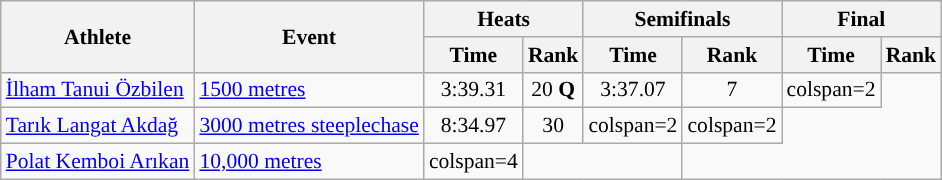<table class=wikitable style="font-size:90%;">
<tr>
<th rowspan=2>Athlete</th>
<th rowspan=2>Event</th>
<th colspan=2>Heats</th>
<th colspan=2>Semifinals</th>
<th colspan=2>Final</th>
</tr>
<tr>
<th>Time</th>
<th>Rank</th>
<th>Time</th>
<th>Rank</th>
<th>Time</th>
<th>Rank</th>
</tr>
<tr>
<td><a href='#'>İlham Tanui Özbilen</a></td>
<td><a href='#'>1500 metres</a></td>
<td align="center">3:39.31</td>
<td align="center">20 <strong>Q</strong></td>
<td align="center">3:37.07</td>
<td align="center">7</td>
<td>colspan=2 </td>
</tr>
<tr>
<td><a href='#'>Tarık Langat Akdağ</a></td>
<td><a href='#'>3000 metres steeplechase</a></td>
<td align="center">8:34.97</td>
<td align="center">30</td>
<td>colspan=2 </td>
<td>colspan=2 </td>
</tr>
<tr>
<td><a href='#'>Polat Kemboi Arıkan</a></td>
<td><a href='#'>10,000 metres</a></td>
<td>colspan=4 </td>
<td align="center"  colspan=2></td>
</tr>
</table>
